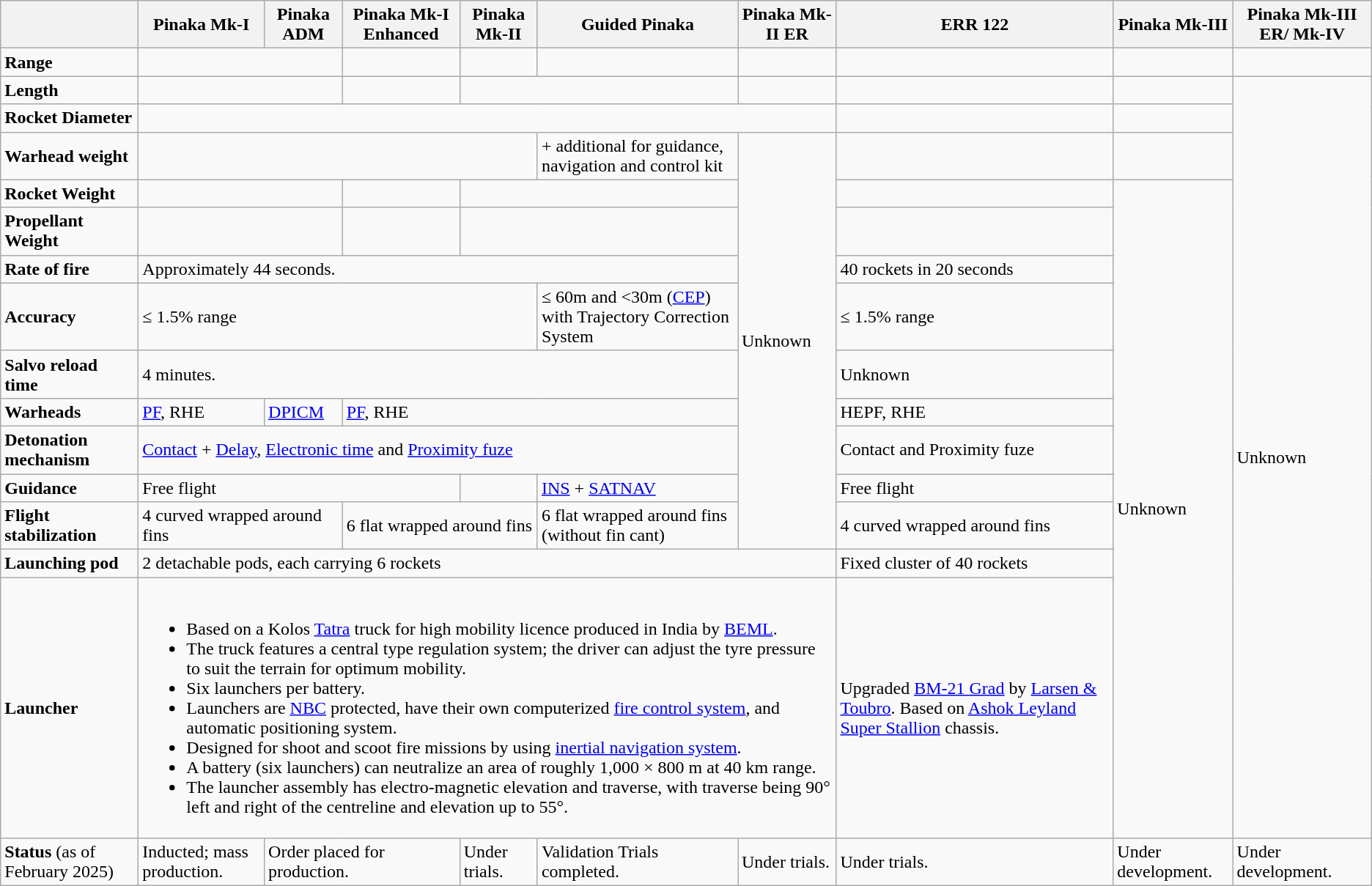<table class="wikitable">
<tr>
<th></th>
<th>Pinaka Mk-I</th>
<th>Pinaka ADM</th>
<th>Pinaka Mk-I Enhanced</th>
<th>Pinaka Mk-II</th>
<th>Guided Pinaka</th>
<th>Pinaka Mk-II ER</th>
<th>ERR 122</th>
<th>Pinaka Mk-III</th>
<th>Pinaka Mk-III ER/ Mk-IV</th>
</tr>
<tr>
<td><strong>Range</strong></td>
<td colspan="2"></td>
<td></td>
<td></td>
<td></td>
<td></td>
<td></td>
<td></td>
<td></td>
</tr>
<tr>
<td><strong>Length</strong></td>
<td colspan="2"></td>
<td></td>
<td colspan="2"></td>
<td></td>
<td></td>
<td></td>
<td rowspan="14">Unknown</td>
</tr>
<tr>
<td><strong>Rocket Diameter</strong></td>
<td colspan="6"></td>
<td></td>
<td></td>
</tr>
<tr>
<td><strong>Warhead weight</strong></td>
<td colspan="4"></td>
<td> + additional  for guidance, navigation and control kit</td>
<td rowspan="10">Unknown</td>
<td></td>
<td></td>
</tr>
<tr>
<td><strong>Rocket Weight</strong></td>
<td colspan="2"></td>
<td></td>
<td colspan="2"></td>
<td></td>
<td rowspan="11">Unknown</td>
</tr>
<tr>
<td><strong>Propellant Weight</strong></td>
<td colspan="2"></td>
<td></td>
<td colspan="2"></td>
<td></td>
</tr>
<tr>
<td><strong>Rate of fire</strong></td>
<td colspan="5">Approximately 44 seconds.</td>
<td>40 rockets in 20 seconds</td>
</tr>
<tr>
<td><strong>Accuracy</strong></td>
<td colspan="4">≤ 1.5% range</td>
<td>≤ 60m and <30m (<a href='#'>CEP</a>) with Trajectory Correction System</td>
<td>≤ 1.5% range</td>
</tr>
<tr>
<td><strong>Salvo reload time</strong></td>
<td colspan="5">4 minutes.</td>
<td>Unknown</td>
</tr>
<tr>
<td><strong>Warheads</strong></td>
<td><a href='#'>PF</a>, RHE</td>
<td><a href='#'>DPICM</a></td>
<td colspan="3"><a href='#'>PF</a>, RHE</td>
<td>HEPF, RHE</td>
</tr>
<tr>
<td><strong>Detonation mechanism</strong></td>
<td colspan="5"><a href='#'>Contact</a> + <a href='#'>Delay</a>, <a href='#'>Electronic time</a> and <a href='#'>Proximity fuze</a></td>
<td>Contact and Proximity fuze</td>
</tr>
<tr>
<td><strong>Guidance</strong></td>
<td colspan="3">Free flight</td>
<td></td>
<td><a href='#'>INS</a> + <a href='#'>SATNAV</a></td>
<td>Free flight</td>
</tr>
<tr>
<td><strong>Flight stabilization</strong></td>
<td colspan="2">4 curved wrapped around fins</td>
<td colspan="2">6 flat wrapped around fins</td>
<td>6 flat wrapped around fins (without fin cant)</td>
<td>4 curved wrapped around fins</td>
</tr>
<tr>
<td><strong>Launching pod</strong></td>
<td colspan="6">2 detachable pods, each carrying 6 rockets</td>
<td>Fixed cluster of 40 rockets</td>
</tr>
<tr>
<td><strong>Launcher</strong></td>
<td colspan="6"><br><ul><li>Based on a Kolos <a href='#'>Tatra</a> truck for high mobility licence produced in India by <a href='#'>BEML</a>.</li><li>The truck features a central type regulation system; the driver can adjust the tyre pressure to suit the terrain for optimum mobility.</li><li>Six launchers per battery.</li><li>Launchers are <a href='#'>NBC</a> protected, have their own computerized <a href='#'>fire control system</a>, and automatic positioning system.</li><li>Designed for shoot and scoot fire missions by using <a href='#'>inertial navigation system</a>.</li><li>A battery (six launchers) can neutralize an area of roughly 1,000 × 800 m at 40 km range.</li><li>The launcher assembly has electro-magnetic elevation and traverse, with traverse being 90° left and right of the centreline and elevation up to 55°.</li></ul></td>
<td>Upgraded <a href='#'>BM-21 Grad</a> by <a href='#'>Larsen & Toubro</a>. Based on <a href='#'>Ashok Leyland Super Stallion</a> chassis.</td>
</tr>
<tr>
<td><strong>Status</strong> (as of February 2025)</td>
<td>Inducted; mass production.</td>
<td colspan="2">Order placed for production.</td>
<td>Under trials.</td>
<td>Validation Trials completed.</td>
<td>Under trials.</td>
<td>Under trials.</td>
<td>Under development.</td>
<td>Under development.</td>
</tr>
</table>
